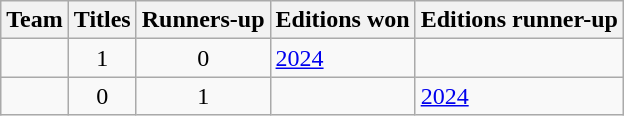<table class="wikitable sortable">
<tr>
<th>Team</th>
<th>Titles</th>
<th>Runners-up</th>
<th>Editions won</th>
<th>Editions runner-up</th>
</tr>
<tr>
<td></td>
<td align=center>1</td>
<td align=center>0</td>
<td><a href='#'>2024</a></td>
<td></td>
</tr>
<tr>
<td></td>
<td align=center>0</td>
<td align=center>1</td>
<td></td>
<td><a href='#'>2024</a></td>
</tr>
</table>
